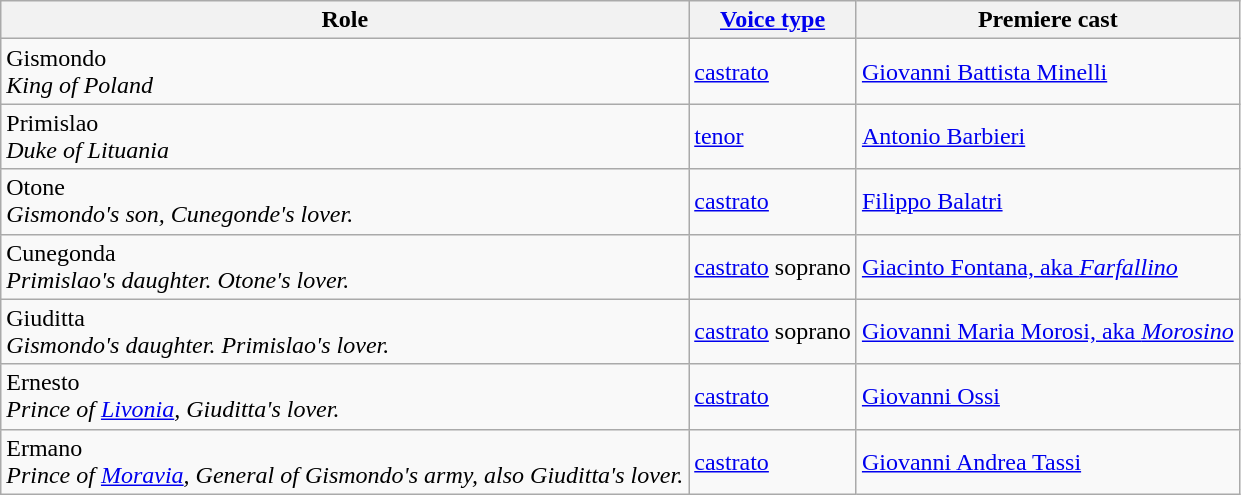<table class="wikitable">
<tr>
<th>Role</th>
<th><a href='#'>Voice type</a></th>
<th>Premiere cast</th>
</tr>
<tr>
<td>Gismondo<br><em>King of Poland</em></td>
<td><a href='#'>castrato</a></td>
<td><a href='#'>Giovanni Battista Minelli</a></td>
</tr>
<tr>
<td>Primislao<br><em>Duke of Lituania</em></td>
<td><a href='#'>tenor</a></td>
<td><a href='#'>Antonio Barbieri</a></td>
</tr>
<tr>
<td>Otone<br><em>Gismondo's son, Cunegonde's lover.</em></td>
<td><a href='#'>castrato</a></td>
<td><a href='#'>Filippo Balatri</a></td>
</tr>
<tr>
<td>Cunegonda<br><em>Primislao's daughter. Otone's lover.</em></td>
<td><a href='#'>castrato</a> soprano</td>
<td><a href='#'>Giacinto Fontana, aka <em>Farfallino</em></a></td>
</tr>
<tr>
<td>Giuditta<br><em>Gismondo's daughter. Primislao's lover.</em></td>
<td><a href='#'>castrato</a> soprano</td>
<td><a href='#'>Giovanni Maria Morosi, aka <em>Morosino</em></a></td>
</tr>
<tr>
<td>Ernesto<br><em>Prince of <a href='#'>Livonia</a>, Giuditta's lover.</em></td>
<td><a href='#'>castrato</a></td>
<td><a href='#'>Giovanni Ossi</a></td>
</tr>
<tr>
<td>Ermano<br><em>Prince of <a href='#'>Moravia</a>, General of Gismondo's army, also Giuditta's lover.</em></td>
<td><a href='#'>castrato</a></td>
<td><a href='#'>Giovanni Andrea Tassi</a></td>
</tr>
</table>
